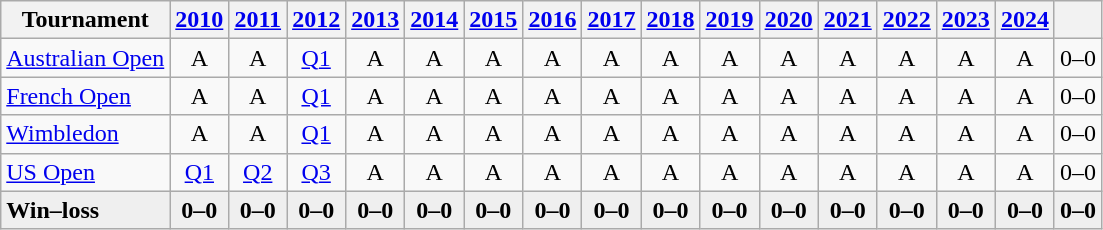<table class=wikitable style=text-align:center;>
<tr>
<th>Tournament</th>
<th><a href='#'>2010</a></th>
<th><a href='#'>2011</a></th>
<th><a href='#'>2012</a></th>
<th><a href='#'>2013</a></th>
<th><a href='#'>2014</a></th>
<th><a href='#'>2015</a></th>
<th><a href='#'>2016</a></th>
<th><a href='#'>2017</a></th>
<th><a href='#'>2018</a></th>
<th><a href='#'>2019</a></th>
<th><a href='#'>2020</a></th>
<th><a href='#'>2021</a></th>
<th><a href='#'>2022</a></th>
<th><a href='#'>2023</a></th>
<th><a href='#'>2024</a></th>
<th></th>
</tr>
<tr>
<td align=left><a href='#'>Australian Open</a></td>
<td>A</td>
<td>A</td>
<td><a href='#'>Q1</a></td>
<td>A</td>
<td>A</td>
<td>A</td>
<td>A</td>
<td>A</td>
<td>A</td>
<td>A</td>
<td>A</td>
<td>A</td>
<td>A</td>
<td>A</td>
<td>A</td>
<td>0–0</td>
</tr>
<tr>
<td align=left><a href='#'>French Open</a></td>
<td>A</td>
<td>A</td>
<td><a href='#'>Q1</a></td>
<td>A</td>
<td>A</td>
<td>A</td>
<td>A</td>
<td>A</td>
<td>A</td>
<td>A</td>
<td>A</td>
<td>A</td>
<td>A</td>
<td>A</td>
<td>A</td>
<td>0–0</td>
</tr>
<tr>
<td align=left><a href='#'>Wimbledon</a></td>
<td>A</td>
<td>A</td>
<td><a href='#'>Q1</a></td>
<td>A</td>
<td>A</td>
<td>A</td>
<td>A</td>
<td>A</td>
<td>A</td>
<td>A</td>
<td>A</td>
<td>A</td>
<td>A</td>
<td>A</td>
<td>A</td>
<td>0–0</td>
</tr>
<tr>
<td align=left><a href='#'>US Open</a></td>
<td><a href='#'>Q1</a></td>
<td><a href='#'>Q2</a></td>
<td><a href='#'>Q3</a></td>
<td>A</td>
<td>A</td>
<td>A</td>
<td>A</td>
<td>A</td>
<td>A</td>
<td>A</td>
<td>A</td>
<td>A</td>
<td>A</td>
<td>A</td>
<td>A</td>
<td>0–0</td>
</tr>
<tr style="background:#efefef; font-weight:bold;">
<td align=left>Win–loss</td>
<td>0–0</td>
<td>0–0</td>
<td>0–0</td>
<td>0–0</td>
<td>0–0</td>
<td>0–0</td>
<td>0–0</td>
<td>0–0</td>
<td>0–0</td>
<td>0–0</td>
<td>0–0</td>
<td>0–0</td>
<td>0–0</td>
<td>0–0</td>
<td>0–0</td>
<td>0–0</td>
</tr>
</table>
